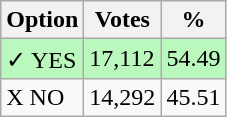<table class="wikitable">
<tr>
<th>Option</th>
<th>Votes</th>
<th>%</th>
</tr>
<tr>
<td style=background:#bbf8be>✓ YES</td>
<td style=background:#bbf8be>17,112</td>
<td style=background:#bbf8be>54.49</td>
</tr>
<tr>
<td>X NO</td>
<td>14,292</td>
<td>45.51</td>
</tr>
</table>
